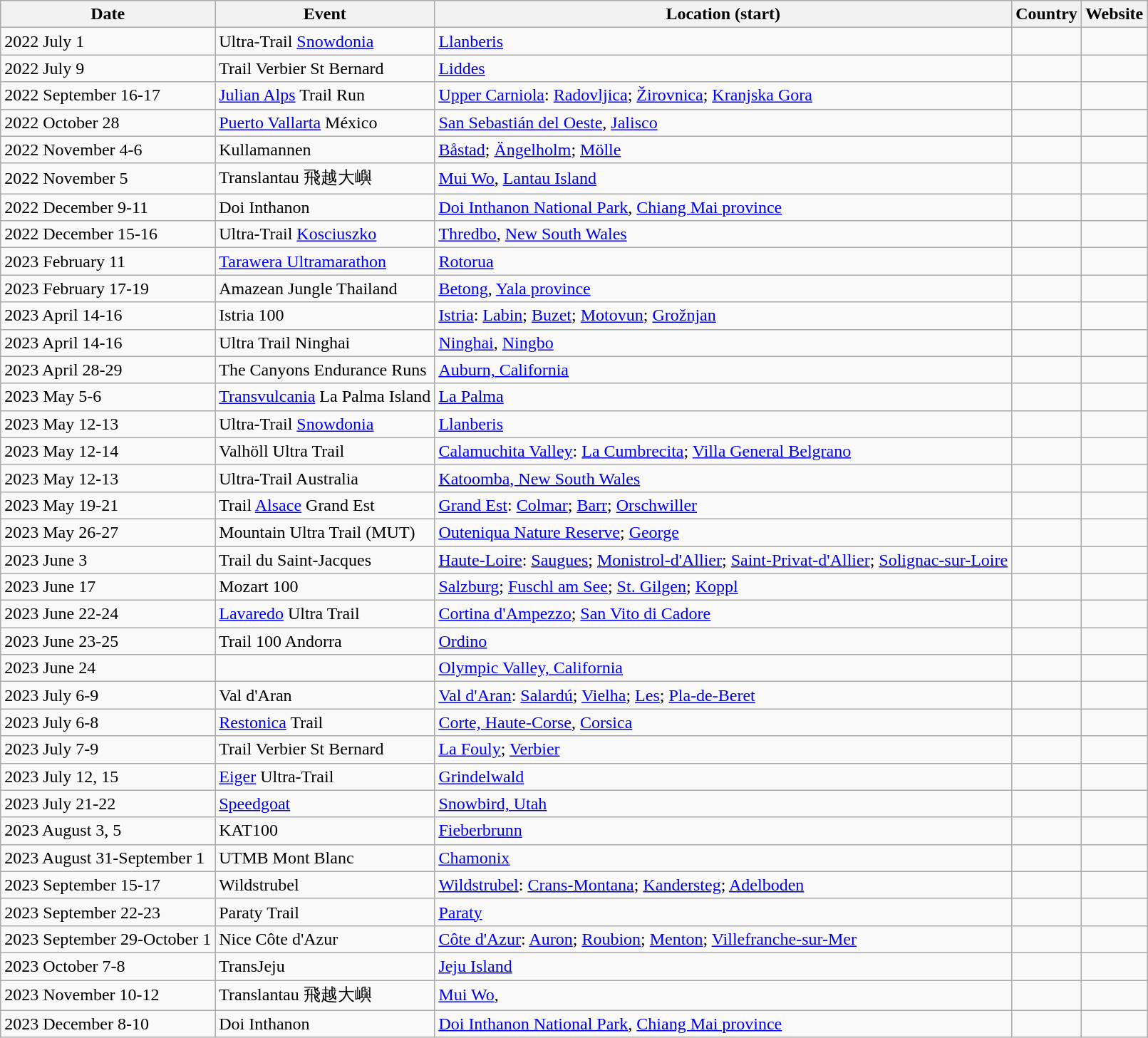<table class="wikitable sortable">
<tr>
<th>Date</th>
<th>Event</th>
<th>Location (start)</th>
<th>Country</th>
<th>Website</th>
</tr>
<tr>
<td>2022 July 1</td>
<td>Ultra-Trail <a href='#'>Snowdonia</a></td>
<td><a href='#'>Llanberis</a></td>
<td></td>
<td></td>
</tr>
<tr>
<td>2022 July 9</td>
<td>Trail Verbier St Bernard</td>
<td><a href='#'>Liddes</a></td>
<td></td>
<td></td>
</tr>
<tr>
<td>2022 September 16-17</td>
<td><a href='#'>Julian Alps</a> Trail Run</td>
<td><a href='#'>Upper Carniola</a>: <a href='#'>Radovljica</a>; <a href='#'>Žirovnica</a>; <a href='#'>Kranjska Gora</a></td>
<td></td>
<td></td>
</tr>
<tr>
<td>2022 October 28</td>
<td><a href='#'>Puerto Vallarta</a> México</td>
<td><a href='#'>San Sebastián del Oeste</a>, <a href='#'>Jalisco</a></td>
<td></td>
<td></td>
</tr>
<tr>
<td>2022 November 4-6</td>
<td>Kullamannen</td>
<td><a href='#'>Båstad</a>; <a href='#'>Ängelholm</a>; <a href='#'>Mölle</a></td>
<td></td>
<td></td>
</tr>
<tr>
<td>2022 November 5</td>
<td>Translantau 飛越大嶼</td>
<td><a href='#'>Mui Wo</a>, <a href='#'>Lantau Island</a></td>
<td></td>
<td></td>
</tr>
<tr>
<td>2022 December 9-11</td>
<td>Doi Inthanon</td>
<td><a href='#'>Doi Inthanon National Park</a>, <a href='#'>Chiang Mai province</a></td>
<td></td>
<td></td>
</tr>
<tr>
<td>2022 December 15-16</td>
<td>Ultra-Trail <a href='#'>Kosciuszko</a></td>
<td><a href='#'>Thredbo</a>, <a href='#'>New South Wales</a></td>
<td></td>
<td></td>
</tr>
<tr>
<td>2023 February 11</td>
<td><a href='#'>Tarawera Ultramarathon</a></td>
<td><a href='#'>Rotorua</a></td>
<td></td>
<td></td>
</tr>
<tr>
<td>2023 February 17-19</td>
<td>Amazean Jungle Thailand</td>
<td><a href='#'>Betong</a>, <a href='#'>Yala province</a></td>
<td></td>
<td></td>
</tr>
<tr>
<td>2023 April 14-16</td>
<td>Istria 100</td>
<td><a href='#'>Istria</a>: <a href='#'>Labin</a>; <a href='#'>Buzet</a>; <a href='#'>Motovun</a>; <a href='#'>Grožnjan</a></td>
<td></td>
<td></td>
</tr>
<tr>
<td>2023 April 14-16</td>
<td>Ultra Trail Ninghai</td>
<td><a href='#'>Ninghai</a>, <a href='#'>Ningbo</a></td>
<td></td>
<td></td>
</tr>
<tr>
<td>2023 April 28-29</td>
<td>The Canyons Endurance Runs</td>
<td><a href='#'>Auburn, California</a></td>
<td></td>
<td></td>
</tr>
<tr>
<td>2023 May 5-6</td>
<td><a href='#'>Transvulcania</a> La Palma Island</td>
<td><a href='#'>La Palma</a></td>
<td></td>
<td></td>
</tr>
<tr>
<td>2023 May 12-13</td>
<td>Ultra-Trail <a href='#'>Snowdonia</a></td>
<td><a href='#'>Llanberis</a></td>
<td></td>
<td></td>
</tr>
<tr>
<td>2023 May 12-14</td>
<td>Valhöll Ultra Trail</td>
<td><a href='#'>Calamuchita Valley</a>: <a href='#'>La Cumbrecita</a>; <a href='#'>Villa General Belgrano</a></td>
<td></td>
<td></td>
</tr>
<tr>
<td>2023 May 12-13</td>
<td>Ultra-Trail Australia</td>
<td><a href='#'>Katoomba, New South Wales</a></td>
<td></td>
<td></td>
</tr>
<tr>
<td>2023 May 19-21</td>
<td>Trail <a href='#'>Alsace</a> Grand Est</td>
<td><a href='#'>Grand Est</a>: <a href='#'>Colmar</a>; <a href='#'>Barr</a>; <a href='#'>Orschwiller</a></td>
<td></td>
<td></td>
</tr>
<tr>
<td>2023 May 26-27</td>
<td>Mountain Ultra Trail (MUT)</td>
<td><a href='#'>Outeniqua Nature Reserve</a>; <a href='#'>George</a></td>
<td></td>
<td></td>
</tr>
<tr>
<td>2023 June 3</td>
<td>Trail du Saint-Jacques</td>
<td><a href='#'>Haute-Loire</a>: <a href='#'>Saugues</a>; <a href='#'>Monistrol-d'Allier</a>; <a href='#'>Saint-Privat-d'Allier</a>; <a href='#'>Solignac-sur-Loire</a></td>
<td></td>
<td></td>
</tr>
<tr>
<td>2023 June 17</td>
<td>Mozart 100</td>
<td><a href='#'>Salzburg</a>; <a href='#'>Fuschl am See</a>; <a href='#'>St. Gilgen</a>; <a href='#'>Koppl</a></td>
<td></td>
<td></td>
</tr>
<tr>
<td>2023 June 22-24</td>
<td><a href='#'>Lavaredo</a> Ultra Trail</td>
<td><a href='#'>Cortina d'Ampezzo</a>; <a href='#'>San Vito di Cadore</a></td>
<td></td>
<td></td>
</tr>
<tr>
<td>2023 June 23-25</td>
<td>Trail 100 Andorra</td>
<td><a href='#'>Ordino</a></td>
<td></td>
<td></td>
</tr>
<tr>
<td>2023 June 24</td>
<td></td>
<td><a href='#'>Olympic Valley, California</a></td>
<td></td>
<td></td>
</tr>
<tr>
<td>2023 July 6-9</td>
<td>Val d'Aran</td>
<td><a href='#'>Val d'Aran</a>: <a href='#'>Salardú</a>; <a href='#'>Vielha</a>; <a href='#'>Les</a>; <a href='#'>Pla-de-Beret</a></td>
<td></td>
<td></td>
</tr>
<tr>
<td>2023 July 6-8</td>
<td><a href='#'>Restonica</a> Trail</td>
<td><a href='#'>Corte, Haute-Corse</a>, <a href='#'>Corsica</a></td>
<td></td>
<td></td>
</tr>
<tr>
<td>2023 July 7-9</td>
<td>Trail Verbier St Bernard</td>
<td><a href='#'>La Fouly</a>; <a href='#'>Verbier</a></td>
<td></td>
<td></td>
</tr>
<tr>
<td>2023 July 12, 15</td>
<td><a href='#'>Eiger</a> Ultra-Trail</td>
<td><a href='#'>Grindelwald</a></td>
<td></td>
<td></td>
</tr>
<tr>
<td>2023 July 21-22</td>
<td><a href='#'>Speedgoat</a></td>
<td><a href='#'>Snowbird, Utah</a></td>
<td></td>
<td></td>
</tr>
<tr>
<td>2023 August 3, 5</td>
<td>KAT100</td>
<td><a href='#'>Fieberbrunn</a></td>
<td></td>
<td></td>
</tr>
<tr>
<td>2023 August 31-September 1</td>
<td>UTMB Mont Blanc</td>
<td><a href='#'>Chamonix</a></td>
<td></td>
<td></td>
</tr>
<tr>
<td>2023 September 15-17</td>
<td>Wildstrubel</td>
<td><a href='#'>Wildstrubel</a>: <a href='#'>Crans-Montana</a>; <a href='#'>Kandersteg</a>; <a href='#'>Adelboden</a></td>
<td></td>
<td></td>
</tr>
<tr>
<td>2023 September 22-23</td>
<td>Paraty Trail</td>
<td><a href='#'>Paraty</a></td>
<td></td>
<td></td>
</tr>
<tr>
<td>2023 September 29-October 1</td>
<td>Nice Côte d'Azur</td>
<td><a href='#'>Côte d'Azur</a>: <a href='#'>Auron</a>; <a href='#'>Roubion</a>; <a href='#'>Menton</a>; <a href='#'>Villefranche-sur-Mer</a></td>
<td></td>
<td></td>
</tr>
<tr>
<td>2023 October 7-8</td>
<td>TransJeju</td>
<td><a href='#'>Jeju Island</a></td>
<td></td>
<td></td>
</tr>
<tr>
<td>2023 November 10-12</td>
<td>Translantau 飛越大嶼</td>
<td><a href='#'>Mui Wo</a>, <a href='#'></a></td>
<td></td>
<td></td>
</tr>
<tr>
<td>2023 December 8-10</td>
<td>Doi Inthanon</td>
<td><a href='#'>Doi Inthanon National Park</a>, <a href='#'>Chiang Mai province</a></td>
<td></td>
<td></td>
</tr>
</table>
